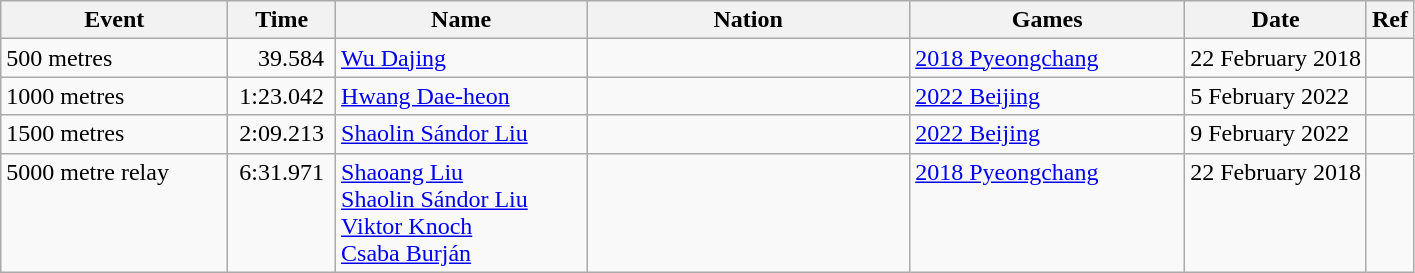<table class="wikitable">
<tr>
<th style="width:9em">Event</th>
<th>Time</th>
<th style="width:10em">Name</th>
<th style="width:13em">Nation</th>
<th style="width:11em">Games</th>
<th>Date</th>
<th>Ref</th>
</tr>
<tr>
<td>500 metres</td>
<td align=right>39.584 </td>
<td><a href='#'>Wu Dajing</a></td>
<td></td>
<td><a href='#'>2018 Pyeongchang</a></td>
<td>22 February 2018</td>
<td></td>
</tr>
<tr>
<td>1000 metres</td>
<td align=right>1:23.042 </td>
<td><a href='#'>Hwang Dae-heon</a></td>
<td></td>
<td><a href='#'>2022 Beijing</a></td>
<td>5 February 2022</td>
<td></td>
</tr>
<tr>
<td>1500 metres</td>
<td align=right>2:09.213 </td>
<td><a href='#'>Shaolin Sándor Liu</a></td>
<td></td>
<td><a href='#'>2022 Beijing</a></td>
<td>9 February 2022</td>
<td></td>
</tr>
<tr valign=top>
<td>5000 metre relay</td>
<td align=right> 6:31.971 </td>
<td><a href='#'>Shaoang Liu</a><br><a href='#'>Shaolin Sándor Liu</a><br><a href='#'>Viktor Knoch</a><br><a href='#'>Csaba Burján</a></td>
<td></td>
<td><a href='#'>2018 Pyeongchang</a></td>
<td>22 February 2018</td>
<td></td>
</tr>
</table>
